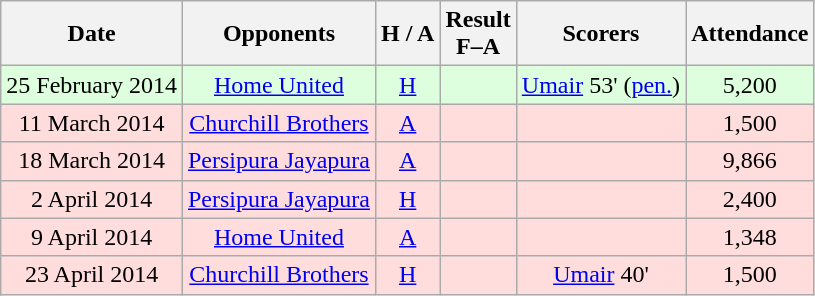<table class="wikitable" style="text-align:center">
<tr>
<th>Date</th>
<th>Opponents</th>
<th>H / A</th>
<th>Result<br>F–A</th>
<th>Scorers</th>
<th>Attendance</th>
</tr>
<tr bgcolor="#ddffdd">
<td>25 February 2014</td>
<td><a href='#'>Home United</a></td>
<td><a href='#'>H</a></td>
<td></td>
<td><a href='#'>Umair</a> 53' (<a href='#'>pen.</a>)</td>
<td>5,200</td>
</tr>
<tr bgcolor="#ffdddd">
<td>11 March 2014</td>
<td><a href='#'>Churchill Brothers</a></td>
<td><a href='#'>A</a></td>
<td></td>
<td></td>
<td>1,500</td>
</tr>
<tr bgcolor="#ffdddd">
<td>18 March 2014</td>
<td><a href='#'>Persipura Jayapura</a></td>
<td><a href='#'>A</a></td>
<td></td>
<td></td>
<td>9,866</td>
</tr>
<tr bgcolor="#ffdddd">
<td>2 April 2014</td>
<td><a href='#'>Persipura Jayapura</a></td>
<td><a href='#'>H</a></td>
<td></td>
<td></td>
<td>2,400</td>
</tr>
<tr bgcolor="#ffdddd">
<td>9 April 2014</td>
<td><a href='#'>Home United</a></td>
<td><a href='#'>A</a></td>
<td></td>
<td></td>
<td>1,348</td>
</tr>
<tr bgcolor="#ffdddd">
<td>23 April 2014</td>
<td><a href='#'>Churchill Brothers</a></td>
<td><a href='#'>H</a></td>
<td></td>
<td><a href='#'>Umair</a> 40'</td>
<td>1,500</td>
</tr>
</table>
